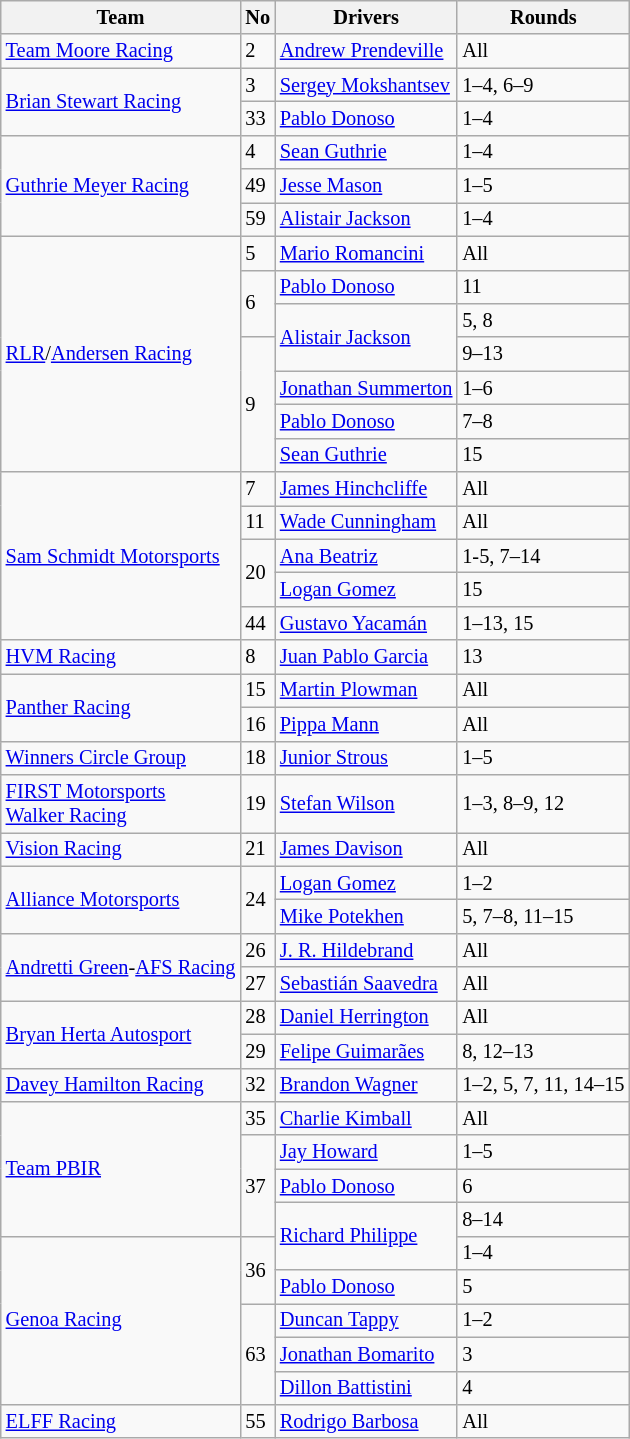<table class="wikitable" style="font-size:85%">
<tr>
<th>Team</th>
<th>No</th>
<th>Drivers</th>
<th>Rounds</th>
</tr>
<tr>
<td> <a href='#'>Team Moore Racing</a></td>
<td>2</td>
<td> <a href='#'>Andrew Prendeville</a></td>
<td>All</td>
</tr>
<tr>
<td rowspan=2> <a href='#'>Brian Stewart Racing</a></td>
<td>3</td>
<td> <a href='#'>Sergey Mokshantsev</a></td>
<td>1–4, 6–9</td>
</tr>
<tr>
<td>33</td>
<td> <a href='#'>Pablo Donoso</a></td>
<td>1–4</td>
</tr>
<tr>
<td rowspan=3> <a href='#'>Guthrie Meyer Racing</a></td>
<td>4</td>
<td> <a href='#'>Sean Guthrie</a></td>
<td>1–4</td>
</tr>
<tr>
<td>49</td>
<td> <a href='#'>Jesse Mason</a></td>
<td>1–5</td>
</tr>
<tr>
<td>59</td>
<td> <a href='#'>Alistair Jackson</a></td>
<td>1–4</td>
</tr>
<tr>
<td rowspan=7> <a href='#'>RLR</a>/<a href='#'>Andersen Racing</a></td>
<td>5</td>
<td> <a href='#'>Mario Romancini</a></td>
<td>All</td>
</tr>
<tr>
<td rowspan=2>6</td>
<td> <a href='#'>Pablo Donoso</a></td>
<td>11</td>
</tr>
<tr>
<td rowspan=2> <a href='#'>Alistair Jackson</a></td>
<td>5, 8</td>
</tr>
<tr>
<td rowspan=4>9</td>
<td>9–13</td>
</tr>
<tr>
<td> <a href='#'>Jonathan Summerton</a></td>
<td>1–6</td>
</tr>
<tr>
<td> <a href='#'>Pablo Donoso</a></td>
<td>7–8</td>
</tr>
<tr>
<td> <a href='#'>Sean Guthrie</a></td>
<td>15</td>
</tr>
<tr>
<td rowspan=5> <a href='#'>Sam Schmidt Motorsports</a></td>
<td>7</td>
<td> <a href='#'>James Hinchcliffe</a></td>
<td>All</td>
</tr>
<tr>
<td>11</td>
<td> <a href='#'>Wade Cunningham</a></td>
<td>All</td>
</tr>
<tr>
<td rowspan=2>20</td>
<td> <a href='#'>Ana Beatriz</a></td>
<td>1-5, 7–14</td>
</tr>
<tr>
<td> <a href='#'>Logan Gomez</a></td>
<td>15</td>
</tr>
<tr>
<td>44</td>
<td> <a href='#'>Gustavo Yacamán</a></td>
<td>1–13, 15</td>
</tr>
<tr>
<td> <a href='#'>HVM Racing</a></td>
<td>8</td>
<td> <a href='#'>Juan Pablo Garcia</a></td>
<td>13</td>
</tr>
<tr>
<td rowspan=2> <a href='#'>Panther Racing</a></td>
<td>15</td>
<td> <a href='#'>Martin Plowman</a></td>
<td>All</td>
</tr>
<tr>
<td>16</td>
<td> <a href='#'>Pippa Mann</a></td>
<td>All</td>
</tr>
<tr>
<td> <a href='#'>Winners Circle Group</a></td>
<td>18</td>
<td> <a href='#'>Junior Strous</a></td>
<td>1–5</td>
</tr>
<tr>
<td> <a href='#'>FIRST Motorsports</a><br> <a href='#'>Walker Racing</a></td>
<td>19</td>
<td> <a href='#'>Stefan Wilson</a></td>
<td>1–3, 8–9, 12</td>
</tr>
<tr>
<td> <a href='#'>Vision Racing</a></td>
<td>21</td>
<td> <a href='#'>James Davison</a></td>
<td>All</td>
</tr>
<tr>
<td rowspan=2> <a href='#'>Alliance Motorsports</a></td>
<td rowspan=2>24</td>
<td> <a href='#'>Logan Gomez</a></td>
<td>1–2</td>
</tr>
<tr>
<td> <a href='#'>Mike Potekhen</a></td>
<td>5, 7–8, 11–15</td>
</tr>
<tr>
<td rowspan=2> <a href='#'>Andretti Green</a>-<a href='#'>AFS Racing</a></td>
<td>26</td>
<td> <a href='#'>J. R. Hildebrand</a></td>
<td>All</td>
</tr>
<tr>
<td>27</td>
<td> <a href='#'>Sebastián Saavedra</a></td>
<td>All</td>
</tr>
<tr>
<td rowspan=2> <a href='#'>Bryan Herta Autosport</a></td>
<td>28</td>
<td> <a href='#'>Daniel Herrington</a></td>
<td>All</td>
</tr>
<tr>
<td>29</td>
<td> <a href='#'>Felipe Guimarães</a></td>
<td>8, 12–13</td>
</tr>
<tr>
<td> <a href='#'>Davey Hamilton Racing</a></td>
<td>32</td>
<td> <a href='#'>Brandon Wagner</a></td>
<td>1–2, 5, 7, 11, 14–15</td>
</tr>
<tr>
<td rowspan=4> <a href='#'>Team PBIR</a></td>
<td>35</td>
<td> <a href='#'>Charlie Kimball</a></td>
<td>All</td>
</tr>
<tr>
<td rowspan=3>37</td>
<td> <a href='#'>Jay Howard</a></td>
<td>1–5</td>
</tr>
<tr>
<td> <a href='#'>Pablo Donoso</a></td>
<td>6</td>
</tr>
<tr>
<td rowspan=2> <a href='#'>Richard Philippe</a></td>
<td>8–14</td>
</tr>
<tr>
<td rowspan=5> <a href='#'>Genoa Racing</a></td>
<td rowspan=2>36</td>
<td>1–4</td>
</tr>
<tr>
<td> <a href='#'>Pablo Donoso</a></td>
<td>5</td>
</tr>
<tr>
<td rowspan=3>63</td>
<td> <a href='#'>Duncan Tappy</a></td>
<td>1–2</td>
</tr>
<tr>
<td> <a href='#'>Jonathan Bomarito</a></td>
<td>3</td>
</tr>
<tr>
<td> <a href='#'>Dillon Battistini</a></td>
<td>4</td>
</tr>
<tr>
<td> <a href='#'>ELFF Racing</a></td>
<td>55</td>
<td> <a href='#'>Rodrigo Barbosa</a></td>
<td>All</td>
</tr>
</table>
